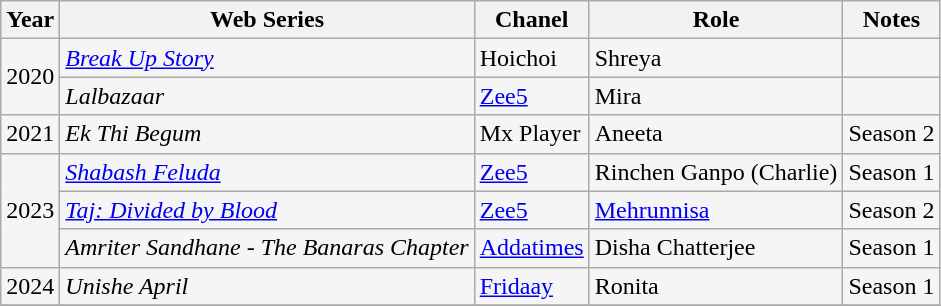<table class="wikitable sortable" style="background:#F5F5F5;">
<tr>
<th>Year</th>
<th>Web Series</th>
<th>Chanel</th>
<th>Role</th>
<th>Notes</th>
</tr>
<tr>
<td rowspan="2">2020</td>
<td><em><a href='#'>Break Up Story</a></em></td>
<td>Hoichoi</td>
<td>Shreya</td>
<td></td>
</tr>
<tr>
<td><em>Lalbazaar</em></td>
<td><a href='#'>Zee5</a></td>
<td>Mira</td>
<td></td>
</tr>
<tr>
<td>2021</td>
<td><em>Ek Thi Begum</em></td>
<td>Mx Player</td>
<td>Aneeta</td>
<td>Season 2</td>
</tr>
<tr>
<td rowspan="3">2023</td>
<td><em><a href='#'>Shabash Feluda</a></em></td>
<td><a href='#'>Zee5</a></td>
<td>Rinchen Ganpo (Charlie)</td>
<td>Season 1</td>
</tr>
<tr>
<td><em><a href='#'>Taj: Divided by Blood</a></em></td>
<td><a href='#'>Zee5</a></td>
<td><a href='#'>Mehrunnisa</a></td>
<td>Season 2</td>
</tr>
<tr>
<td><em>Amriter Sandhane - The Banaras Chapter</em></td>
<td><a href='#'>Addatimes</a></td>
<td>Disha Chatterjee</td>
<td>Season 1</td>
</tr>
<tr>
<td rowspan="1">2024</td>
<td><em>Unishe April</em></td>
<td><a href='#'>Fridaay</a></td>
<td>Ronita</td>
<td>Season 1</td>
</tr>
<tr>
</tr>
</table>
